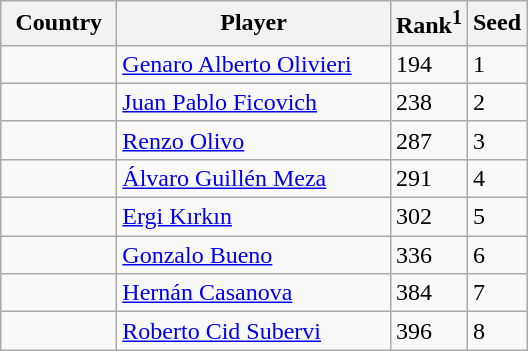<table class="sortable wikitable">
<tr>
<th width="70">Country</th>
<th width="175">Player</th>
<th>Rank<sup>1</sup></th>
<th>Seed</th>
</tr>
<tr>
<td></td>
<td><a href='#'>Genaro Alberto Olivieri</a></td>
<td>194</td>
<td>1</td>
</tr>
<tr>
<td></td>
<td><a href='#'>Juan Pablo Ficovich</a></td>
<td>238</td>
<td>2</td>
</tr>
<tr>
<td></td>
<td><a href='#'>Renzo Olivo</a></td>
<td>287</td>
<td>3</td>
</tr>
<tr>
<td></td>
<td><a href='#'>Álvaro Guillén Meza</a></td>
<td>291</td>
<td>4</td>
</tr>
<tr>
<td></td>
<td><a href='#'>Ergi Kırkın</a></td>
<td>302</td>
<td>5</td>
</tr>
<tr>
<td></td>
<td><a href='#'>Gonzalo Bueno</a></td>
<td>336</td>
<td>6</td>
</tr>
<tr>
<td></td>
<td><a href='#'>Hernán Casanova</a></td>
<td>384</td>
<td>7</td>
</tr>
<tr>
<td></td>
<td><a href='#'>Roberto Cid Subervi</a></td>
<td>396</td>
<td>8</td>
</tr>
</table>
